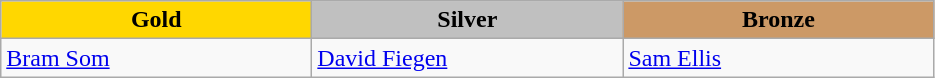<table class="wikitable" style="text-align:left">
<tr align="center">
<td width=200 bgcolor=gold><strong>Gold</strong></td>
<td width=200 bgcolor=silver><strong>Silver</strong></td>
<td width=200 bgcolor=CC9966><strong>Bronze</strong></td>
</tr>
<tr>
<td><a href='#'>Bram Som</a><br><em></em></td>
<td><a href='#'>David Fiegen</a><br><em></em></td>
<td><a href='#'>Sam Ellis</a><br><em></em></td>
</tr>
</table>
